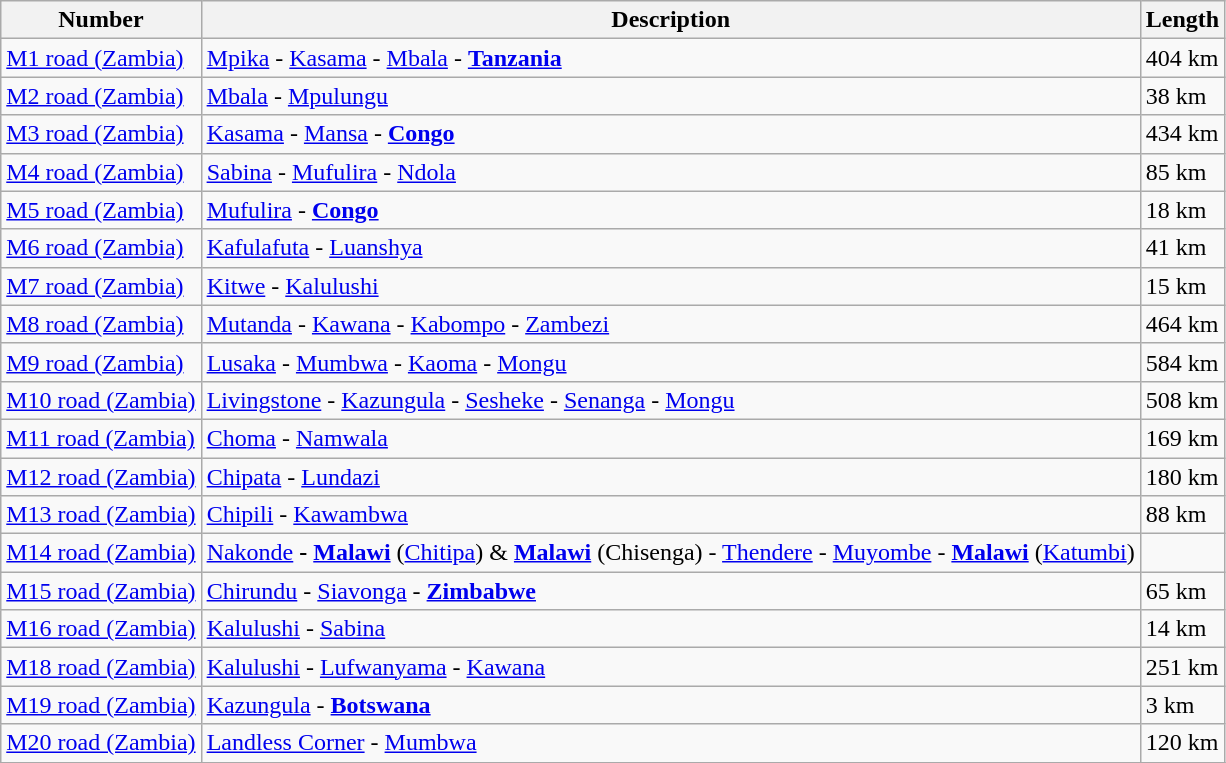<table class="wikitable">
<tr>
<th>Number</th>
<th>Description</th>
<th>Length</th>
</tr>
<tr>
<td><a href='#'>M1 road (Zambia)</a></td>
<td><a href='#'>Mpika</a> - <a href='#'>Kasama</a> - <a href='#'>Mbala</a> - <strong><a href='#'>Tanzania</a></strong></td>
<td>404 km</td>
</tr>
<tr>
<td><a href='#'>M2 road (Zambia)</a></td>
<td><a href='#'>Mbala</a> - <a href='#'>Mpulungu</a></td>
<td>38 km</td>
</tr>
<tr>
<td><a href='#'>M3 road (Zambia)</a></td>
<td><a href='#'>Kasama</a> - <a href='#'>Mansa</a> - <strong><a href='#'>Congo</a></strong></td>
<td>434 km</td>
</tr>
<tr>
<td><a href='#'>M4 road (Zambia)</a></td>
<td><a href='#'>Sabina</a> - <a href='#'>Mufulira</a> - <a href='#'>Ndola</a></td>
<td>85 km</td>
</tr>
<tr>
<td><a href='#'>M5 road (Zambia)</a></td>
<td><a href='#'>Mufulira</a> - <a href='#'><strong>Congo</strong></a></td>
<td>18 km</td>
</tr>
<tr>
<td><a href='#'>M6 road (Zambia)</a></td>
<td><a href='#'>Kafulafuta</a> - <a href='#'>Luanshya</a></td>
<td>41 km</td>
</tr>
<tr>
<td><a href='#'>M7 road (Zambia)</a></td>
<td><a href='#'>Kitwe</a> - <a href='#'>Kalulushi</a></td>
<td>15 km</td>
</tr>
<tr>
<td><a href='#'>M8 road (Zambia)</a></td>
<td><a href='#'>Mutanda</a> - <a href='#'>Kawana</a> - <a href='#'>Kabompo</a> - <a href='#'>Zambezi</a></td>
<td>464 km</td>
</tr>
<tr>
<td><a href='#'>M9 road (Zambia)</a></td>
<td><a href='#'>Lusaka</a> - <a href='#'>Mumbwa</a> - <a href='#'>Kaoma</a> - <a href='#'>Mongu</a></td>
<td>584 km</td>
</tr>
<tr>
<td><a href='#'>M10 road (Zambia)</a></td>
<td><a href='#'>Livingstone</a> - <a href='#'>Kazungula</a> - <a href='#'>Sesheke</a> - <a href='#'>Senanga</a> - <a href='#'>Mongu</a></td>
<td>508 km</td>
</tr>
<tr>
<td><a href='#'>M11 road (Zambia)</a></td>
<td><a href='#'>Choma</a> - <a href='#'>Namwala</a></td>
<td>169 km</td>
</tr>
<tr>
<td><a href='#'>M12 road (Zambia)</a></td>
<td><a href='#'>Chipata</a> - <a href='#'>Lundazi</a></td>
<td>180 km</td>
</tr>
<tr>
<td><a href='#'>M13 road (Zambia)</a></td>
<td><a href='#'>Chipili</a> - <a href='#'>Kawambwa</a></td>
<td>88 km</td>
</tr>
<tr>
<td><a href='#'>M14 road (Zambia)</a></td>
<td><a href='#'>Nakonde</a> <strong>- <a href='#'>Malawi</a></strong> (<a href='#'>Chitipa</a>) & <strong><a href='#'>Malawi</a></strong> (Chisenga) - <a href='#'>Thendere</a> - <a href='#'>Muyombe</a> - <strong><a href='#'>Malawi</a></strong> (<a href='#'>Katumbi</a>)</td>
<td></td>
</tr>
<tr>
<td><a href='#'>M15 road (Zambia)</a></td>
<td><a href='#'>Chirundu</a> - <a href='#'>Siavonga</a> - <strong><a href='#'>Zimbabwe</a></strong></td>
<td>65 km</td>
</tr>
<tr>
<td><a href='#'>M16 road (Zambia)</a></td>
<td><a href='#'>Kalulushi</a> - <a href='#'>Sabina</a></td>
<td>14 km</td>
</tr>
<tr>
<td><a href='#'>M18 road (Zambia)</a></td>
<td><a href='#'>Kalulushi</a> - <a href='#'>Lufwanyama</a> - <a href='#'>Kawana</a></td>
<td>251 km</td>
</tr>
<tr>
<td><a href='#'>M19 road (Zambia)</a></td>
<td><a href='#'>Kazungula</a> - <strong><a href='#'>Botswana</a></strong></td>
<td>3 km</td>
</tr>
<tr>
<td><a href='#'>M20 road (Zambia)</a></td>
<td><a href='#'>Landless Corner</a> - <a href='#'>Mumbwa</a></td>
<td>120 km</td>
</tr>
<tr>
</tr>
</table>
